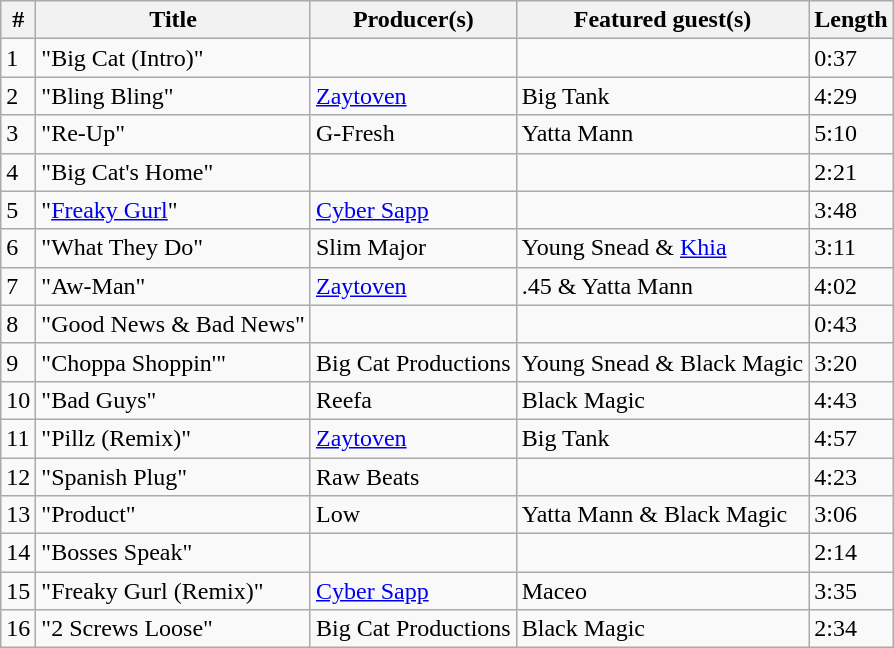<table class="wikitable">
<tr>
<th>#</th>
<th>Title</th>
<th>Producer(s)</th>
<th>Featured guest(s)</th>
<th>Length</th>
</tr>
<tr>
<td>1</td>
<td>"Big Cat (Intro)"</td>
<td></td>
<td></td>
<td>0:37</td>
</tr>
<tr>
<td>2</td>
<td>"Bling Bling"</td>
<td><a href='#'>Zaytoven</a></td>
<td>Big Tank</td>
<td>4:29</td>
</tr>
<tr>
<td>3</td>
<td>"Re-Up"</td>
<td>G-Fresh</td>
<td>Yatta Mann</td>
<td>5:10</td>
</tr>
<tr>
<td>4</td>
<td>"Big Cat's Home"</td>
<td></td>
<td></td>
<td>2:21</td>
</tr>
<tr>
<td>5</td>
<td>"<a href='#'>Freaky Gurl</a>"</td>
<td><a href='#'>Cyber Sapp</a></td>
<td></td>
<td>3:48</td>
</tr>
<tr>
<td>6</td>
<td>"What They Do"</td>
<td>Slim Major</td>
<td>Young Snead & <a href='#'>Khia</a></td>
<td>3:11</td>
</tr>
<tr>
<td>7</td>
<td>"Aw-Man"</td>
<td><a href='#'>Zaytoven</a></td>
<td>.45 & Yatta Mann</td>
<td>4:02</td>
</tr>
<tr>
<td>8</td>
<td>"Good News & Bad News"</td>
<td></td>
<td></td>
<td>0:43</td>
</tr>
<tr>
<td>9</td>
<td>"Choppa Shoppin'"</td>
<td>Big Cat Productions</td>
<td>Young Snead & Black Magic</td>
<td>3:20</td>
</tr>
<tr>
<td>10</td>
<td>"Bad Guys"</td>
<td>Reefa</td>
<td>Black Magic</td>
<td>4:43</td>
</tr>
<tr>
<td>11</td>
<td>"Pillz (Remix)"</td>
<td><a href='#'>Zaytoven</a></td>
<td>Big Tank</td>
<td>4:57</td>
</tr>
<tr>
<td>12</td>
<td>"Spanish Plug"</td>
<td>Raw Beats</td>
<td></td>
<td>4:23</td>
</tr>
<tr>
<td>13</td>
<td>"Product"</td>
<td>Low</td>
<td>Yatta Mann & Black Magic</td>
<td>3:06</td>
</tr>
<tr>
<td>14</td>
<td>"Bosses Speak"</td>
<td></td>
<td></td>
<td>2:14</td>
</tr>
<tr>
<td>15</td>
<td>"Freaky Gurl (Remix)"</td>
<td><a href='#'>Cyber Sapp</a></td>
<td>Maceo</td>
<td>3:35</td>
</tr>
<tr>
<td>16</td>
<td>"2 Screws Loose"</td>
<td>Big Cat Productions</td>
<td>Black Magic</td>
<td>2:34</td>
</tr>
</table>
